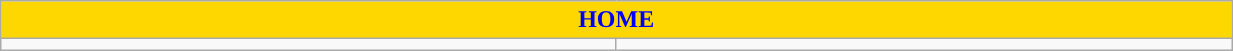<table class="wikitable collapsible collapsed" style="width:65%">
<tr>
<th colspan=6 ! style="color:#0000FF; background:#FFD700">HOME</th>
</tr>
<tr>
<td></td>
<td></td>
</tr>
</table>
